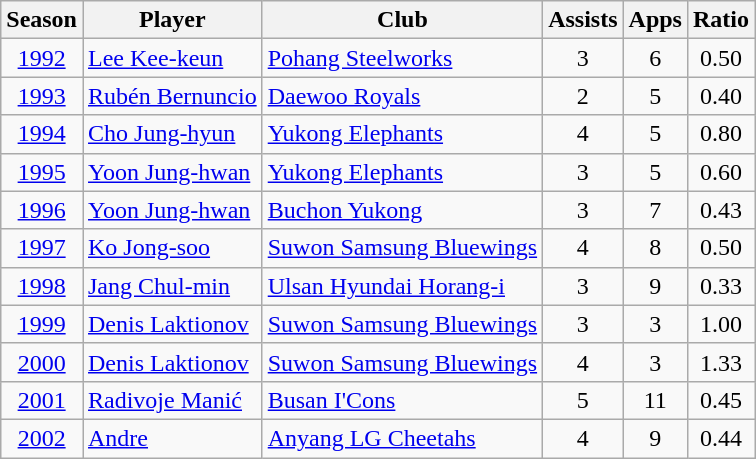<table class="wikitable sortable"  style="text-align:center;">
<tr>
<th>Season</th>
<th>Player</th>
<th>Club</th>
<th>Assists</th>
<th>Apps</th>
<th>Ratio</th>
</tr>
<tr>
<td><a href='#'>1992</a></td>
<td align="left"> <a href='#'>Lee Kee-keun</a></td>
<td align="left"><a href='#'>Pohang Steelworks</a></td>
<td align=center>3</td>
<td align=center>6</td>
<td align=center>0.50</td>
</tr>
<tr>
<td><a href='#'>1993</a></td>
<td align="left"> <a href='#'>Rubén Bernuncio</a></td>
<td align="left"><a href='#'>Daewoo Royals</a></td>
<td align=center>2</td>
<td align=center>5</td>
<td align=center>0.40</td>
</tr>
<tr>
<td><a href='#'>1994</a></td>
<td align="left"> <a href='#'>Cho Jung-hyun</a></td>
<td align="left"><a href='#'>Yukong Elephants</a></td>
<td align=center>4</td>
<td align=center>5</td>
<td align=center>0.80</td>
</tr>
<tr>
<td><a href='#'>1995</a></td>
<td align="left"> <a href='#'>Yoon Jung-hwan</a></td>
<td align="left"><a href='#'>Yukong Elephants</a></td>
<td align=center>3</td>
<td align=center>5</td>
<td align=center>0.60</td>
</tr>
<tr>
<td><a href='#'>1996</a></td>
<td align="left"> <a href='#'>Yoon Jung-hwan</a></td>
<td align="left"><a href='#'>Buchon Yukong</a></td>
<td align=center>3</td>
<td align=center>7</td>
<td align=center>0.43</td>
</tr>
<tr>
<td><a href='#'>1997</a></td>
<td align="left"> <a href='#'>Ko Jong-soo</a></td>
<td align="left"><a href='#'>Suwon Samsung Bluewings</a></td>
<td align=center>4</td>
<td align=center>8</td>
<td align=center>0.50</td>
</tr>
<tr>
<td><a href='#'>1998</a></td>
<td align="left"> <a href='#'>Jang Chul-min</a></td>
<td align="left"><a href='#'>Ulsan Hyundai Horang-i</a></td>
<td align=center>3</td>
<td align=center>9</td>
<td align=center>0.33</td>
</tr>
<tr>
<td><a href='#'>1999</a></td>
<td align="left"> <a href='#'>Denis Laktionov</a></td>
<td align="left"><a href='#'>Suwon Samsung Bluewings</a></td>
<td align=center>3</td>
<td align=center>3</td>
<td align=center>1.00</td>
</tr>
<tr>
<td><a href='#'>2000</a></td>
<td align="left"> <a href='#'>Denis Laktionov</a></td>
<td align="left"><a href='#'>Suwon Samsung Bluewings</a></td>
<td align=center>4</td>
<td align=center>3</td>
<td align=center>1.33</td>
</tr>
<tr>
<td><a href='#'>2001</a></td>
<td align="left"> <a href='#'>Radivoje Manić</a></td>
<td align="left"><a href='#'>Busan I'Cons</a></td>
<td align=center>5</td>
<td align=center>11</td>
<td align=center>0.45</td>
</tr>
<tr>
<td><a href='#'>2002</a></td>
<td align="left"> <a href='#'>Andre</a></td>
<td align="left"><a href='#'>Anyang LG Cheetahs</a></td>
<td align=center>4</td>
<td align=center>9</td>
<td align=center>0.44</td>
</tr>
</table>
